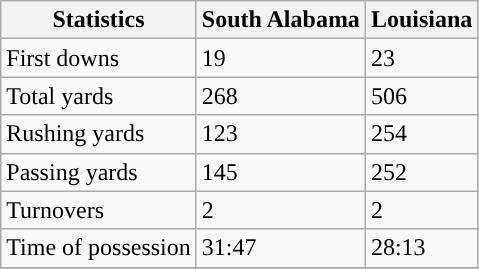<table class="wikitable">
<tr>
<th>Statistics</th>
<th>South Alabama</th>
<th>Louisiana</th>
</tr>
<tr>
<td>First downs</td>
<td>19</td>
<td>23</td>
</tr>
<tr>
<td>Total yards</td>
<td>268</td>
<td>506</td>
</tr>
<tr>
<td>Rushing yards</td>
<td>123</td>
<td>254</td>
</tr>
<tr>
<td>Passing yards</td>
<td>145</td>
<td>252</td>
</tr>
<tr>
<td>Turnovers</td>
<td>2</td>
<td>2</td>
</tr>
<tr>
<td>Time of possession</td>
<td>31:47</td>
<td>28:13</td>
</tr>
<tr>
</tr>
</table>
